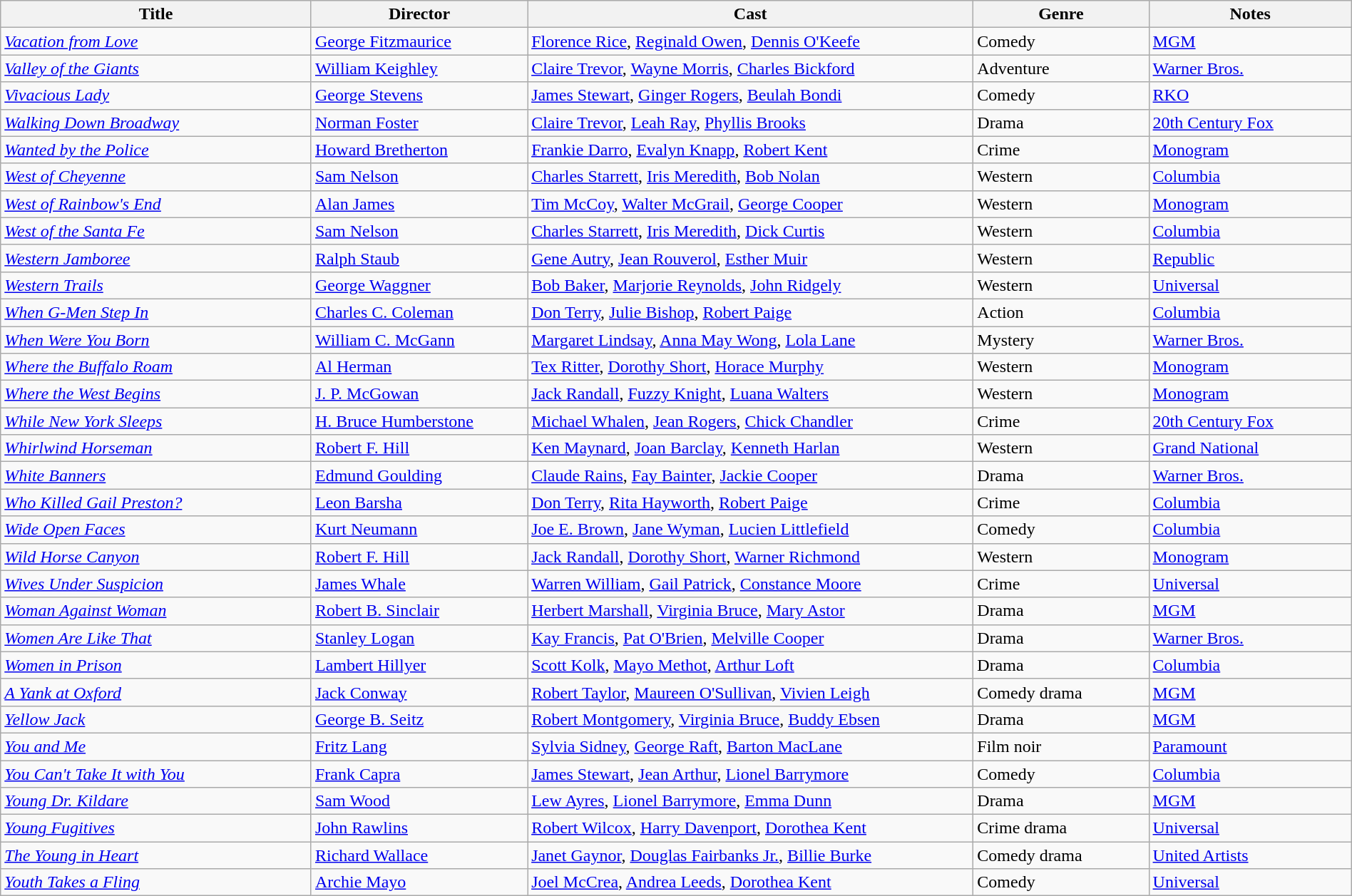<table class="wikitable" style="width:100%;">
<tr>
<th style="width:23%;">Title</th>
<th style="width:16%;">Director</th>
<th style="width:33%;">Cast</th>
<th style="width:13%;">Genre</th>
<th style="width:15%;">Notes</th>
</tr>
<tr>
<td><em><a href='#'>Vacation from Love</a></em></td>
<td><a href='#'>George Fitzmaurice</a></td>
<td><a href='#'>Florence Rice</a>, <a href='#'>Reginald Owen</a>, <a href='#'>Dennis O'Keefe</a></td>
<td>Comedy</td>
<td><a href='#'>MGM</a></td>
</tr>
<tr>
<td><em><a href='#'>Valley of the Giants</a></em></td>
<td><a href='#'>William Keighley</a></td>
<td><a href='#'>Claire Trevor</a>, <a href='#'>Wayne Morris</a>, <a href='#'>Charles Bickford</a></td>
<td>Adventure</td>
<td><a href='#'>Warner Bros.</a></td>
</tr>
<tr>
<td><em><a href='#'>Vivacious Lady</a></em></td>
<td><a href='#'>George Stevens</a></td>
<td><a href='#'>James Stewart</a>, <a href='#'>Ginger Rogers</a>, <a href='#'>Beulah Bondi</a></td>
<td>Comedy</td>
<td><a href='#'>RKO</a></td>
</tr>
<tr>
<td><em><a href='#'>Walking Down Broadway</a></em></td>
<td><a href='#'>Norman Foster</a></td>
<td><a href='#'>Claire Trevor</a>, <a href='#'>Leah Ray</a>, <a href='#'>Phyllis Brooks</a></td>
<td>Drama</td>
<td><a href='#'>20th Century Fox</a></td>
</tr>
<tr>
<td><em><a href='#'>Wanted by the Police</a></em></td>
<td><a href='#'>Howard Bretherton</a></td>
<td><a href='#'>Frankie Darro</a>, <a href='#'>Evalyn Knapp</a>, <a href='#'>Robert Kent</a></td>
<td>Crime</td>
<td><a href='#'>Monogram</a></td>
</tr>
<tr>
<td><em><a href='#'>West of Cheyenne</a></em></td>
<td><a href='#'>Sam Nelson</a></td>
<td><a href='#'>Charles Starrett</a>, <a href='#'>Iris Meredith</a>, <a href='#'>Bob Nolan</a></td>
<td>Western</td>
<td><a href='#'>Columbia</a></td>
</tr>
<tr>
<td><em><a href='#'>West of Rainbow's End</a></em></td>
<td><a href='#'>Alan James</a></td>
<td><a href='#'>Tim McCoy</a>, <a href='#'>Walter McGrail</a>, <a href='#'>George Cooper</a></td>
<td>Western</td>
<td><a href='#'>Monogram</a></td>
</tr>
<tr>
<td><em><a href='#'>West of the Santa Fe</a></em></td>
<td><a href='#'>Sam Nelson</a></td>
<td><a href='#'>Charles Starrett</a>, <a href='#'>Iris Meredith</a>, <a href='#'>Dick Curtis</a></td>
<td>Western</td>
<td><a href='#'>Columbia</a></td>
</tr>
<tr>
<td><em><a href='#'>Western Jamboree</a></em></td>
<td><a href='#'>Ralph Staub</a></td>
<td><a href='#'>Gene Autry</a>, <a href='#'>Jean Rouverol</a>, <a href='#'>Esther Muir</a></td>
<td>Western</td>
<td><a href='#'>Republic</a></td>
</tr>
<tr>
<td><em><a href='#'>Western Trails</a></em></td>
<td><a href='#'>George Waggner</a></td>
<td><a href='#'>Bob Baker</a>, <a href='#'>Marjorie Reynolds</a>, <a href='#'>John Ridgely</a></td>
<td>Western</td>
<td><a href='#'>Universal</a></td>
</tr>
<tr>
<td><em><a href='#'>When G-Men Step In</a></em></td>
<td><a href='#'>Charles C. Coleman</a></td>
<td><a href='#'>Don Terry</a>, <a href='#'>Julie Bishop</a>, <a href='#'>Robert Paige</a></td>
<td>Action</td>
<td><a href='#'>Columbia</a></td>
</tr>
<tr>
<td><em><a href='#'>When Were You Born</a></em></td>
<td><a href='#'>William C. McGann</a></td>
<td><a href='#'>Margaret Lindsay</a>, <a href='#'>Anna May Wong</a>, <a href='#'>Lola Lane</a></td>
<td>Mystery</td>
<td><a href='#'>Warner Bros.</a></td>
</tr>
<tr>
<td><em><a href='#'>Where the Buffalo Roam</a></em></td>
<td><a href='#'>Al Herman</a></td>
<td><a href='#'>Tex Ritter</a>, <a href='#'>Dorothy Short</a>, <a href='#'>Horace Murphy</a></td>
<td>Western</td>
<td><a href='#'>Monogram</a></td>
</tr>
<tr>
<td><em><a href='#'>Where the West Begins</a></em></td>
<td><a href='#'>J. P. McGowan</a></td>
<td><a href='#'>Jack Randall</a>, <a href='#'>Fuzzy Knight</a>, <a href='#'>Luana Walters</a></td>
<td>Western</td>
<td><a href='#'>Monogram</a></td>
</tr>
<tr>
<td><em><a href='#'>While New York Sleeps</a></em></td>
<td><a href='#'>H. Bruce Humberstone</a></td>
<td><a href='#'>Michael Whalen</a>, <a href='#'>Jean Rogers</a>, <a href='#'>Chick Chandler</a></td>
<td>Crime</td>
<td><a href='#'>20th Century Fox</a></td>
</tr>
<tr>
<td><em><a href='#'>Whirlwind Horseman</a></em></td>
<td><a href='#'>Robert F. Hill</a></td>
<td><a href='#'>Ken Maynard</a>, <a href='#'>Joan Barclay</a>, <a href='#'>Kenneth Harlan</a></td>
<td>Western</td>
<td><a href='#'>Grand National</a></td>
</tr>
<tr>
<td><em><a href='#'>White Banners</a></em></td>
<td><a href='#'>Edmund Goulding</a></td>
<td><a href='#'>Claude Rains</a>, <a href='#'>Fay Bainter</a>, <a href='#'>Jackie Cooper</a></td>
<td>Drama</td>
<td><a href='#'>Warner Bros.</a></td>
</tr>
<tr>
<td><em><a href='#'>Who Killed Gail Preston?</a></em></td>
<td><a href='#'>Leon Barsha</a></td>
<td><a href='#'>Don Terry</a>, <a href='#'>Rita Hayworth</a>, <a href='#'>Robert Paige</a></td>
<td>Crime</td>
<td><a href='#'>Columbia</a></td>
</tr>
<tr>
<td><em><a href='#'>Wide Open Faces</a></em></td>
<td><a href='#'>Kurt Neumann</a></td>
<td><a href='#'>Joe E. Brown</a>, <a href='#'>Jane Wyman</a>, <a href='#'>Lucien Littlefield</a></td>
<td>Comedy</td>
<td><a href='#'>Columbia</a></td>
</tr>
<tr>
<td><em><a href='#'>Wild Horse Canyon</a></em></td>
<td><a href='#'>Robert F. Hill</a></td>
<td><a href='#'>Jack Randall</a>, <a href='#'>Dorothy Short</a>, <a href='#'>Warner Richmond</a></td>
<td>Western</td>
<td><a href='#'>Monogram</a></td>
</tr>
<tr>
<td><em><a href='#'>Wives Under Suspicion</a></em></td>
<td><a href='#'>James Whale</a></td>
<td><a href='#'>Warren William</a>, <a href='#'>Gail Patrick</a>, <a href='#'>Constance Moore</a></td>
<td>Crime</td>
<td><a href='#'>Universal</a></td>
</tr>
<tr>
<td><em><a href='#'>Woman Against Woman</a></em></td>
<td><a href='#'>Robert B. Sinclair</a></td>
<td><a href='#'>Herbert Marshall</a>, <a href='#'>Virginia Bruce</a>, <a href='#'>Mary Astor</a></td>
<td>Drama</td>
<td><a href='#'>MGM</a></td>
</tr>
<tr>
<td><em><a href='#'>Women Are Like That</a></em></td>
<td><a href='#'>Stanley Logan</a></td>
<td><a href='#'>Kay Francis</a>, <a href='#'>Pat O'Brien</a>, <a href='#'>Melville Cooper</a></td>
<td>Drama</td>
<td><a href='#'>Warner Bros.</a></td>
</tr>
<tr>
<td><em><a href='#'>Women in Prison</a></em></td>
<td><a href='#'>Lambert Hillyer</a></td>
<td><a href='#'>Scott Kolk</a>, <a href='#'>Mayo Methot</a>, <a href='#'>Arthur Loft</a></td>
<td>Drama</td>
<td><a href='#'>Columbia</a></td>
</tr>
<tr>
<td><em><a href='#'>A Yank at Oxford</a></em></td>
<td><a href='#'>Jack Conway</a></td>
<td><a href='#'>Robert Taylor</a>, <a href='#'>Maureen O'Sullivan</a>, <a href='#'>Vivien Leigh</a></td>
<td>Comedy drama</td>
<td><a href='#'>MGM</a></td>
</tr>
<tr>
<td><em><a href='#'>Yellow Jack</a></em></td>
<td><a href='#'>George B. Seitz</a></td>
<td><a href='#'>Robert Montgomery</a>, <a href='#'>Virginia Bruce</a>, <a href='#'>Buddy Ebsen</a></td>
<td>Drama</td>
<td><a href='#'>MGM</a></td>
</tr>
<tr>
<td><em><a href='#'>You and Me</a></em></td>
<td><a href='#'>Fritz Lang</a></td>
<td><a href='#'>Sylvia Sidney</a>, <a href='#'>George Raft</a>, <a href='#'>Barton MacLane</a></td>
<td>Film noir</td>
<td><a href='#'>Paramount</a></td>
</tr>
<tr>
<td><em><a href='#'>You Can't Take It with You</a></em></td>
<td><a href='#'>Frank Capra</a></td>
<td><a href='#'>James Stewart</a>, <a href='#'>Jean Arthur</a>, <a href='#'>Lionel Barrymore</a></td>
<td>Comedy</td>
<td><a href='#'>Columbia</a></td>
</tr>
<tr>
<td><em><a href='#'>Young Dr. Kildare</a></em></td>
<td><a href='#'>Sam Wood</a></td>
<td><a href='#'>Lew Ayres</a>, <a href='#'>Lionel Barrymore</a>, <a href='#'>Emma Dunn</a></td>
<td>Drama</td>
<td><a href='#'>MGM</a></td>
</tr>
<tr>
<td><em><a href='#'>Young Fugitives</a></em></td>
<td><a href='#'>John Rawlins</a></td>
<td><a href='#'>Robert Wilcox</a>, <a href='#'>Harry Davenport</a>, <a href='#'>Dorothea Kent</a></td>
<td>Crime drama</td>
<td><a href='#'>Universal</a></td>
</tr>
<tr>
<td><em><a href='#'>The Young in Heart</a></em></td>
<td><a href='#'>Richard Wallace</a></td>
<td><a href='#'>Janet Gaynor</a>, <a href='#'>Douglas Fairbanks Jr.</a>, <a href='#'>Billie Burke</a></td>
<td>Comedy drama</td>
<td><a href='#'>United Artists</a></td>
</tr>
<tr>
<td><em><a href='#'>Youth Takes a Fling</a></em></td>
<td><a href='#'>Archie Mayo</a></td>
<td><a href='#'>Joel McCrea</a>, <a href='#'>Andrea Leeds</a>, <a href='#'>Dorothea Kent</a></td>
<td>Comedy</td>
<td><a href='#'>Universal</a></td>
</tr>
</table>
